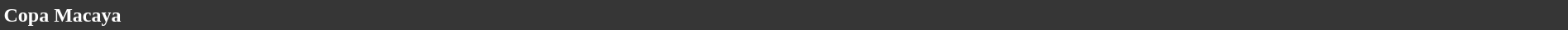<table style="width: 100%; background:#363636; color:white;">
<tr>
<td><strong>Copa Macaya</strong></td>
</tr>
</table>
